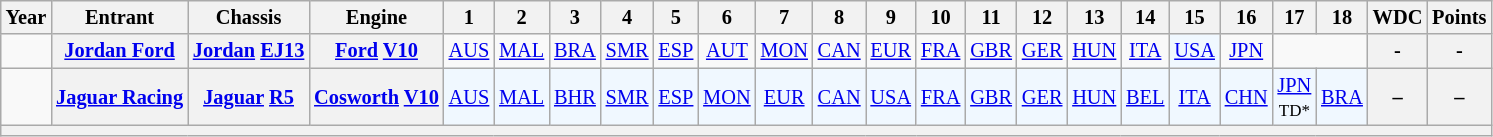<table class="wikitable" style="text-align:center; font-size:85%">
<tr>
<th>Year</th>
<th>Entrant</th>
<th>Chassis</th>
<th>Engine</th>
<th>1</th>
<th>2</th>
<th>3</th>
<th>4</th>
<th>5</th>
<th>6</th>
<th>7</th>
<th>8</th>
<th>9</th>
<th>10</th>
<th>11</th>
<th>12</th>
<th>13</th>
<th>14</th>
<th>15</th>
<th>16</th>
<th>17</th>
<th>18</th>
<th>WDC</th>
<th>Points</th>
</tr>
<tr>
<td></td>
<th nowrap><a href='#'>Jordan Ford</a></th>
<th nowrap><a href='#'>Jordan</a> <a href='#'>EJ13</a></th>
<th nowrap><a href='#'>Ford</a> <a href='#'>V10</a></th>
<td><a href='#'>AUS</a></td>
<td><a href='#'>MAL</a></td>
<td><a href='#'>BRA</a></td>
<td><a href='#'>SMR</a></td>
<td><a href='#'>ESP</a></td>
<td><a href='#'>AUT</a></td>
<td><a href='#'>MON</a></td>
<td><a href='#'>CAN</a></td>
<td><a href='#'>EUR</a></td>
<td><a href='#'>FRA</a></td>
<td><a href='#'>GBR</a></td>
<td><a href='#'>GER</a></td>
<td><a href='#'>HUN</a></td>
<td><a href='#'>ITA</a></td>
<td style="background:#F0F8FF;"><a href='#'>USA</a><br></td>
<td><a href='#'>JPN</a></td>
<td colspan=2></td>
<th>-</th>
<th>-</th>
</tr>
<tr>
<td></td>
<th nowrap><a href='#'>Jaguar Racing</a></th>
<th nowrap><a href='#'>Jaguar</a> <a href='#'>R5</a></th>
<th nowrap><a href='#'>Cosworth</a> <a href='#'>V10</a></th>
<td style="background:#F0F8FF;"><a href='#'>AUS</a><br></td>
<td style="background:#F0F8FF;"><a href='#'>MAL</a><br></td>
<td style="background:#F0F8FF;"><a href='#'>BHR</a><br></td>
<td style="background:#F0F8FF;"><a href='#'>SMR</a><br></td>
<td style="background:#F0F8FF;"><a href='#'>ESP</a><br></td>
<td style="background:#F0F8FF;"><a href='#'>MON</a><br></td>
<td style="background:#F0F8FF;"><a href='#'>EUR</a><br></td>
<td style="background:#F0F8FF;"><a href='#'>CAN</a><br></td>
<td style="background:#F0F8FF;"><a href='#'>USA</a><br></td>
<td style="background:#F0F8FF;"><a href='#'>FRA</a><br></td>
<td style="background:#F0F8FF;"><a href='#'>GBR</a><br></td>
<td style="background:#F0F8FF;"><a href='#'>GER</a><br></td>
<td style="background:#F0F8FF;"><a href='#'>HUN</a><br></td>
<td style="background:#F0F8FF;"><a href='#'>BEL</a><br></td>
<td style="background:#F0F8FF;"><a href='#'>ITA</a><br></td>
<td style="background:#F0F8FF;"><a href='#'>CHN</a><br></td>
<td style="background:#F0F8FF;"><a href='#'>JPN</a><br><small>TD*</small></td>
<td style="background:#F0F8FF;"><a href='#'>BRA</a><br></td>
<th>–</th>
<th>–</th>
</tr>
<tr>
<th colspan="24"></th>
</tr>
</table>
